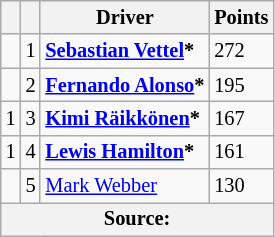<table class="wikitable" style="font-size: 85%;">
<tr>
<th></th>
<th></th>
<th>Driver</th>
<th>Points</th>
</tr>
<tr>
<td align="left"></td>
<td align="center">1</td>
<td> <strong><a href='#'>Sebastian Vettel</a>*</strong></td>
<td align="left">272</td>
</tr>
<tr>
<td align="left"></td>
<td align="center">2</td>
<td> <strong><a href='#'>Fernando Alonso</a>*</strong></td>
<td align="left">195</td>
</tr>
<tr>
<td align="left"> 1</td>
<td align="center">3</td>
<td> <strong><a href='#'>Kimi Räikkönen</a>*</strong></td>
<td align="left">167</td>
</tr>
<tr>
<td align="left"> 1</td>
<td align="center">4</td>
<td> <strong><a href='#'>Lewis Hamilton</a>*</strong></td>
<td align="left">161</td>
</tr>
<tr>
<td align="left"></td>
<td align="center">5</td>
<td> <a href='#'>Mark Webber</a></td>
<td align="left">130</td>
</tr>
<tr>
<th colspan=4>Source:</th>
</tr>
</table>
